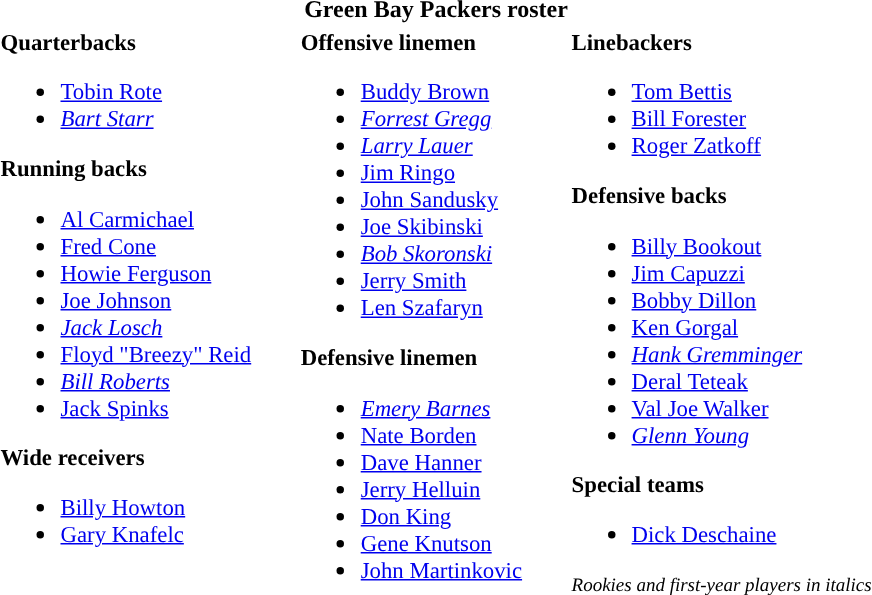<table class="toccolours" style="text-align: left;">
<tr>
<th colspan="9" style="text-align:center; ">Green Bay Packers roster</th>
</tr>
<tr>
<td style="font-size: 95%;" valign="top"><strong>Quarterbacks</strong><br><ul><li> <a href='#'>Tobin Rote</a></li><li> <em><a href='#'>Bart Starr</a></em></li></ul><strong>Running backs</strong><ul><li> <a href='#'>Al Carmichael</a></li><li> <a href='#'>Fred Cone</a></li><li> <a href='#'>Howie Ferguson</a></li><li> <a href='#'>Joe Johnson</a></li><li> <em><a href='#'>Jack Losch</a></em></li><li> <a href='#'>Floyd "Breezy" Reid</a></li><li> <em><a href='#'>Bill Roberts</a></em></li><li> <a href='#'>Jack Spinks</a></li></ul><strong>Wide receivers</strong><ul><li> <a href='#'>Billy Howton</a></li><li> <a href='#'>Gary Knafelc</a></li></ul></td>
<td style="width: 25px;"></td>
<td style="font-size: 95%;" valign="top"><strong>Offensive linemen</strong><br><ul><li> <a href='#'>Buddy Brown</a></li><li> <em><a href='#'>Forrest Gregg</a></em></li><li> <em><a href='#'>Larry Lauer</a></em></li><li> <a href='#'>Jim Ringo</a></li><li> <a href='#'>John Sandusky</a></li><li> <a href='#'>Joe Skibinski</a></li><li> <em><a href='#'>Bob Skoronski</a></em></li><li> <a href='#'>Jerry Smith</a></li><li> <a href='#'>Len Szafaryn</a></li></ul><strong>Defensive linemen</strong><ul><li> <em><a href='#'>Emery Barnes</a></em></li><li> <a href='#'>Nate Borden</a></li><li> <a href='#'>Dave Hanner</a></li><li> <a href='#'>Jerry Helluin</a></li><li> <a href='#'>Don King</a></li><li> <a href='#'>Gene Knutson</a></li><li> <a href='#'>John Martinkovic</a></li></ul></td>
<td style="width: 25px;"></td>
<td style="font-size: 95%;" valign="top"><strong>Linebackers</strong><br><ul><li> <a href='#'>Tom Bettis</a></li><li> <a href='#'>Bill Forester</a></li><li> <a href='#'>Roger Zatkoff</a></li></ul><strong>Defensive backs</strong><ul><li> <a href='#'>Billy Bookout</a></li><li> <a href='#'>Jim Capuzzi</a></li><li> <a href='#'>Bobby Dillon</a></li><li> <a href='#'>Ken Gorgal</a></li><li> <em><a href='#'>Hank Gremminger</a></em></li><li> <a href='#'>Deral Teteak</a></li><li> <a href='#'>Val Joe Walker</a></li><li> <em><a href='#'>Glenn Young</a></em></li></ul><strong>Special teams</strong><ul><li> <a href='#'>Dick Deschaine</a></li></ul><small><em>Rookies and first-year players in italics</em></small><br></td>
</tr>
<tr>
</tr>
</table>
